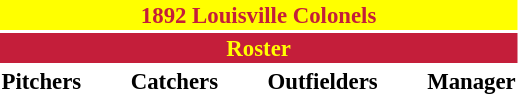<table class="toccolours" style="font-size: 95%;">
<tr>
<th colspan="10" style="background-color: #FFFF00; color: #C41E3A; text-align: center;">1892 Louisville Colonels</th>
</tr>
<tr>
<td colspan="10" style="background-color: #C41E3A; color: yellow; text-align: center;"><strong>Roster</strong></td>
</tr>
<tr>
<td valign="top"><strong>Pitchers</strong><br>







</td>
<td width="25px"></td>
<td valign="top"><strong>Catchers</strong><br>





</td>
<td width="25px"></td>
<td valign="top"><strong>Outfielders</strong><br>





</td>
<td width="25px"></td>
<td valign="top"><strong>Manager</strong><br>
</td>
</tr>
</table>
